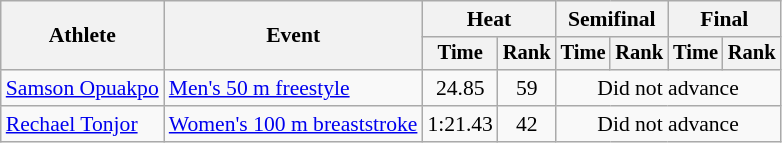<table class=wikitable style="font-size:90%">
<tr>
<th rowspan="2">Athlete</th>
<th rowspan="2">Event</th>
<th colspan="2">Heat</th>
<th colspan="2">Semifinal</th>
<th colspan="2">Final</th>
</tr>
<tr style="font-size:95%">
<th>Time</th>
<th>Rank</th>
<th>Time</th>
<th>Rank</th>
<th>Time</th>
<th>Rank</th>
</tr>
<tr align=center>
<td align=left><a href='#'>Samson Opuakpo</a></td>
<td align=left><a href='#'>Men's 50 m freestyle</a></td>
<td>24.85</td>
<td>59</td>
<td colspan=4>Did not advance</td>
</tr>
<tr align=center>
<td align=left><a href='#'>Rechael Tonjor</a></td>
<td align=left><a href='#'>Women's 100 m breaststroke</a></td>
<td>1:21.43</td>
<td>42</td>
<td colspan=4>Did not advance</td>
</tr>
</table>
